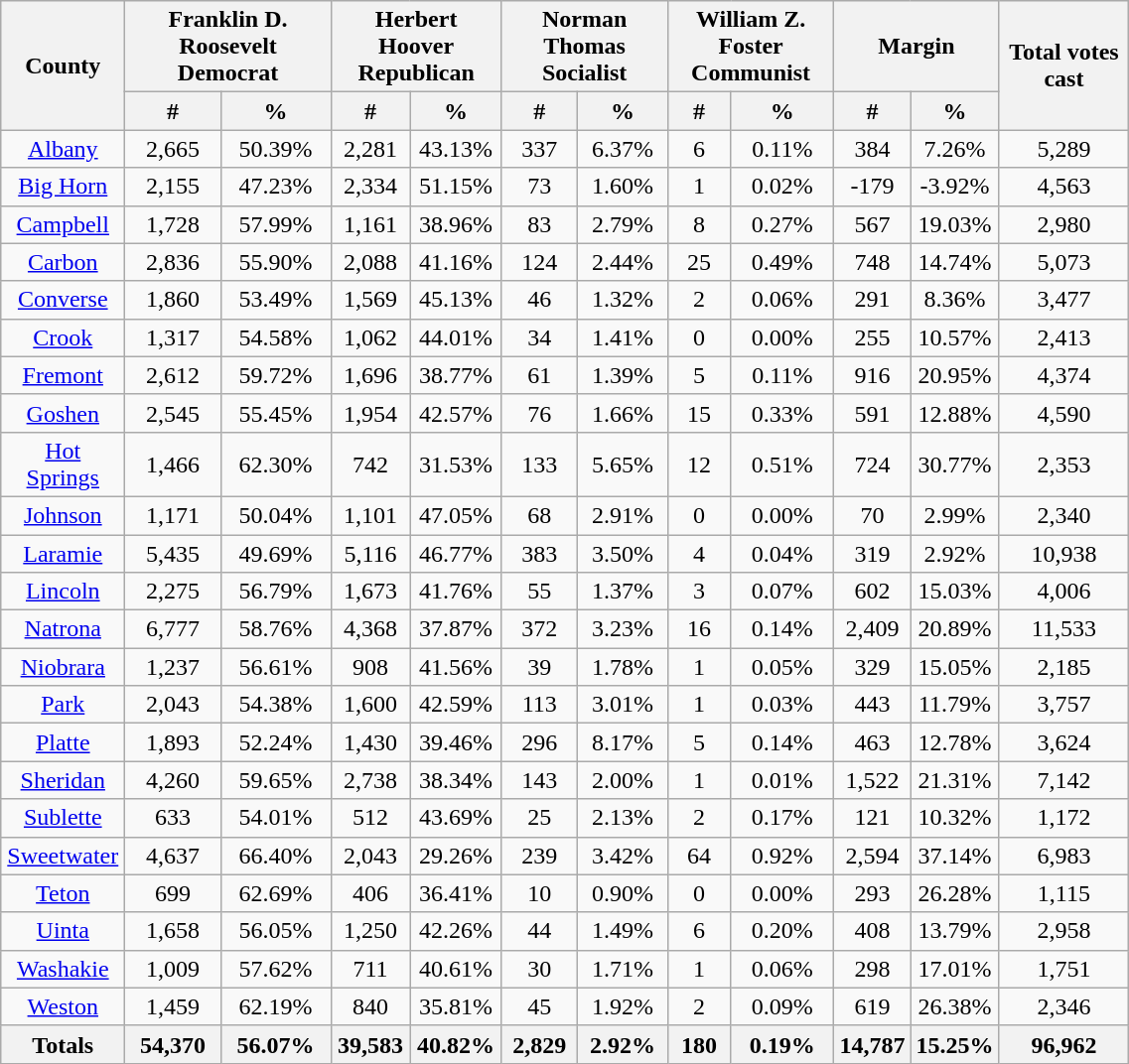<table width="60%"  class="wikitable sortable" style="text-align:center">
<tr>
<th style="text-align:center;" rowspan="2">County</th>
<th style="text-align:center;" colspan="2">Franklin D. Roosevelt<br>Democrat</th>
<th style="text-align:center;" colspan="2">Herbert Hoover<br>Republican</th>
<th style="text-align:center;" colspan="2">Norman Thomas<br>Socialist</th>
<th style="text-align:center;" colspan="2">William Z. Foster<br>Communist</th>
<th style="text-align:center;" colspan="2">Margin</th>
<th style="text-align:center;" rowspan="2">Total votes cast</th>
</tr>
<tr>
<th style="text-align:center;" data-sort-type="number">#</th>
<th style="text-align:center;" data-sort-type="number">%</th>
<th style="text-align:center;" data-sort-type="number">#</th>
<th style="text-align:center;" data-sort-type="number">%</th>
<th style="text-align:center;" data-sort-type="number">#</th>
<th style="text-align:center;" data-sort-type="number">%</th>
<th style="text-align:center;" data-sort-type="number">#</th>
<th style="text-align:center;" data-sort-type="number">%</th>
<th style="text-align:center;" data-sort-type="number">#</th>
<th style="text-align:center;" data-sort-type="number">%</th>
</tr>
<tr style="text-align:center;">
<td><a href='#'>Albany</a></td>
<td>2,665</td>
<td>50.39%</td>
<td>2,281</td>
<td>43.13%</td>
<td>337</td>
<td>6.37%</td>
<td>6</td>
<td>0.11%</td>
<td>384</td>
<td>7.26%</td>
<td>5,289</td>
</tr>
<tr style="text-align:center;">
<td><a href='#'>Big Horn</a></td>
<td>2,155</td>
<td>47.23%</td>
<td>2,334</td>
<td>51.15%</td>
<td>73</td>
<td>1.60%</td>
<td>1</td>
<td>0.02%</td>
<td>-179</td>
<td>-3.92%</td>
<td>4,563</td>
</tr>
<tr style="text-align:center;">
<td><a href='#'>Campbell</a></td>
<td>1,728</td>
<td>57.99%</td>
<td>1,161</td>
<td>38.96%</td>
<td>83</td>
<td>2.79%</td>
<td>8</td>
<td>0.27%</td>
<td>567</td>
<td>19.03%</td>
<td>2,980</td>
</tr>
<tr style="text-align:center;">
<td><a href='#'>Carbon</a></td>
<td>2,836</td>
<td>55.90%</td>
<td>2,088</td>
<td>41.16%</td>
<td>124</td>
<td>2.44%</td>
<td>25</td>
<td>0.49%</td>
<td>748</td>
<td>14.74%</td>
<td>5,073</td>
</tr>
<tr style="text-align:center;">
<td><a href='#'>Converse</a></td>
<td>1,860</td>
<td>53.49%</td>
<td>1,569</td>
<td>45.13%</td>
<td>46</td>
<td>1.32%</td>
<td>2</td>
<td>0.06%</td>
<td>291</td>
<td>8.36%</td>
<td>3,477</td>
</tr>
<tr style="text-align:center;">
<td><a href='#'>Crook</a></td>
<td>1,317</td>
<td>54.58%</td>
<td>1,062</td>
<td>44.01%</td>
<td>34</td>
<td>1.41%</td>
<td>0</td>
<td>0.00%</td>
<td>255</td>
<td>10.57%</td>
<td>2,413</td>
</tr>
<tr style="text-align:center;">
<td><a href='#'>Fremont</a></td>
<td>2,612</td>
<td>59.72%</td>
<td>1,696</td>
<td>38.77%</td>
<td>61</td>
<td>1.39%</td>
<td>5</td>
<td>0.11%</td>
<td>916</td>
<td>20.95%</td>
<td>4,374</td>
</tr>
<tr style="text-align:center;">
<td><a href='#'>Goshen</a></td>
<td>2,545</td>
<td>55.45%</td>
<td>1,954</td>
<td>42.57%</td>
<td>76</td>
<td>1.66%</td>
<td>15</td>
<td>0.33%</td>
<td>591</td>
<td>12.88%</td>
<td>4,590</td>
</tr>
<tr style="text-align:center;">
<td><a href='#'>Hot Springs</a></td>
<td>1,466</td>
<td>62.30%</td>
<td>742</td>
<td>31.53%</td>
<td>133</td>
<td>5.65%</td>
<td>12</td>
<td>0.51%</td>
<td>724</td>
<td>30.77%</td>
<td>2,353</td>
</tr>
<tr style="text-align:center;">
<td><a href='#'>Johnson</a></td>
<td>1,171</td>
<td>50.04%</td>
<td>1,101</td>
<td>47.05%</td>
<td>68</td>
<td>2.91%</td>
<td>0</td>
<td>0.00%</td>
<td>70</td>
<td>2.99%</td>
<td>2,340</td>
</tr>
<tr style="text-align:center;">
<td><a href='#'>Laramie</a></td>
<td>5,435</td>
<td>49.69%</td>
<td>5,116</td>
<td>46.77%</td>
<td>383</td>
<td>3.50%</td>
<td>4</td>
<td>0.04%</td>
<td>319</td>
<td>2.92%</td>
<td>10,938</td>
</tr>
<tr style="text-align:center;">
<td><a href='#'>Lincoln</a></td>
<td>2,275</td>
<td>56.79%</td>
<td>1,673</td>
<td>41.76%</td>
<td>55</td>
<td>1.37%</td>
<td>3</td>
<td>0.07%</td>
<td>602</td>
<td>15.03%</td>
<td>4,006</td>
</tr>
<tr style="text-align:center;">
<td><a href='#'>Natrona</a></td>
<td>6,777</td>
<td>58.76%</td>
<td>4,368</td>
<td>37.87%</td>
<td>372</td>
<td>3.23%</td>
<td>16</td>
<td>0.14%</td>
<td>2,409</td>
<td>20.89%</td>
<td>11,533</td>
</tr>
<tr style="text-align:center;">
<td><a href='#'>Niobrara</a></td>
<td>1,237</td>
<td>56.61%</td>
<td>908</td>
<td>41.56%</td>
<td>39</td>
<td>1.78%</td>
<td>1</td>
<td>0.05%</td>
<td>329</td>
<td>15.05%</td>
<td>2,185</td>
</tr>
<tr style="text-align:center;">
<td><a href='#'>Park</a></td>
<td>2,043</td>
<td>54.38%</td>
<td>1,600</td>
<td>42.59%</td>
<td>113</td>
<td>3.01%</td>
<td>1</td>
<td>0.03%</td>
<td>443</td>
<td>11.79%</td>
<td>3,757</td>
</tr>
<tr style="text-align:center;">
<td><a href='#'>Platte</a></td>
<td>1,893</td>
<td>52.24%</td>
<td>1,430</td>
<td>39.46%</td>
<td>296</td>
<td>8.17%</td>
<td>5</td>
<td>0.14%</td>
<td>463</td>
<td>12.78%</td>
<td>3,624</td>
</tr>
<tr style="text-align:center;">
<td><a href='#'>Sheridan</a></td>
<td>4,260</td>
<td>59.65%</td>
<td>2,738</td>
<td>38.34%</td>
<td>143</td>
<td>2.00%</td>
<td>1</td>
<td>0.01%</td>
<td>1,522</td>
<td>21.31%</td>
<td>7,142</td>
</tr>
<tr style="text-align:center;">
<td><a href='#'>Sublette</a></td>
<td>633</td>
<td>54.01%</td>
<td>512</td>
<td>43.69%</td>
<td>25</td>
<td>2.13%</td>
<td>2</td>
<td>0.17%</td>
<td>121</td>
<td>10.32%</td>
<td>1,172</td>
</tr>
<tr style="text-align:center;">
<td><a href='#'>Sweetwater</a></td>
<td>4,637</td>
<td>66.40%</td>
<td>2,043</td>
<td>29.26%</td>
<td>239</td>
<td>3.42%</td>
<td>64</td>
<td>0.92%</td>
<td>2,594</td>
<td>37.14%</td>
<td>6,983</td>
</tr>
<tr style="text-align:center;">
<td><a href='#'>Teton</a></td>
<td>699</td>
<td>62.69%</td>
<td>406</td>
<td>36.41%</td>
<td>10</td>
<td>0.90%</td>
<td>0</td>
<td>0.00%</td>
<td>293</td>
<td>26.28%</td>
<td>1,115</td>
</tr>
<tr style="text-align:center;">
<td><a href='#'>Uinta</a></td>
<td>1,658</td>
<td>56.05%</td>
<td>1,250</td>
<td>42.26%</td>
<td>44</td>
<td>1.49%</td>
<td>6</td>
<td>0.20%</td>
<td>408</td>
<td>13.79%</td>
<td>2,958</td>
</tr>
<tr style="text-align:center;">
<td><a href='#'>Washakie</a></td>
<td>1,009</td>
<td>57.62%</td>
<td>711</td>
<td>40.61%</td>
<td>30</td>
<td>1.71%</td>
<td>1</td>
<td>0.06%</td>
<td>298</td>
<td>17.01%</td>
<td>1,751</td>
</tr>
<tr style="text-align:center;">
<td><a href='#'>Weston</a></td>
<td>1,459</td>
<td>62.19%</td>
<td>840</td>
<td>35.81%</td>
<td>45</td>
<td>1.92%</td>
<td>2</td>
<td>0.09%</td>
<td>619</td>
<td>26.38%</td>
<td>2,346</td>
</tr>
<tr style="text-align:center;">
<th>Totals</th>
<th>54,370</th>
<th>56.07%</th>
<th>39,583</th>
<th>40.82%</th>
<th>2,829</th>
<th>2.92%</th>
<th>180</th>
<th>0.19%</th>
<th>14,787</th>
<th>15.25%</th>
<th>96,962</th>
</tr>
</table>
